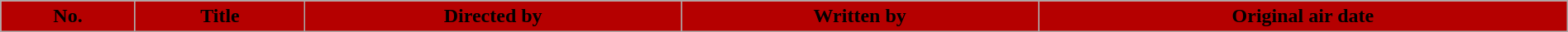<table class="wikitable plainrowheaders" style="width:100%; background:#fff;">
<tr>
<th scope="col"  style="background:#B50000;" color:#FFFFFF;>No.</th>
<th scope="col"  style="background:#B50000;" color:#FFFFFF;>Title</th>
<th scope="col"  style="background:#B50000;" color:#FFFFFF;>Directed by</th>
<th scope="col"  style="background:#B50000;" color:#FFFFFF;>Written by</th>
<th scope="col"  style="background:#B50000;" color:#FFFFFF;>Original air date<br>













</th>
</tr>
</table>
